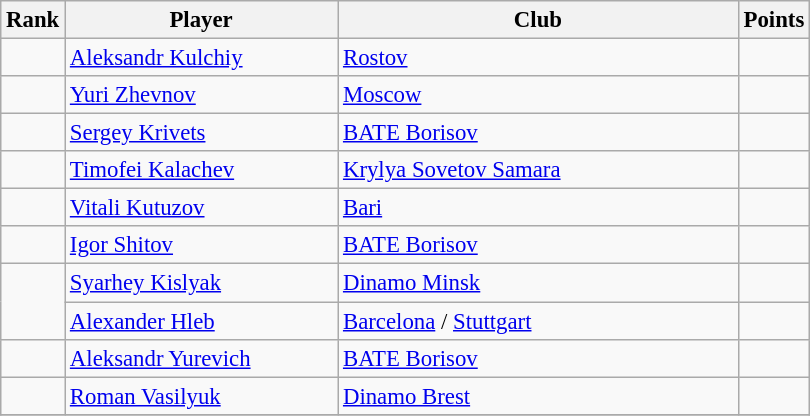<table class="wikitable" style="font-size:95%;">
<tr>
<th>Rank</th>
<th width="175pt">Player</th>
<th width="260pt">Club</th>
<th>Points</th>
</tr>
<tr>
<td></td>
<td><a href='#'>Aleksandr Kulchiy</a></td>
<td> <a href='#'>Rostov</a></td>
<td></td>
</tr>
<tr>
<td></td>
<td><a href='#'>Yuri Zhevnov</a></td>
<td> <a href='#'>Moscow</a></td>
<td></td>
</tr>
<tr>
<td></td>
<td><a href='#'>Sergey Krivets</a></td>
<td> <a href='#'>BATE Borisov</a></td>
<td></td>
</tr>
<tr>
<td></td>
<td><a href='#'>Timofei Kalachev</a></td>
<td> <a href='#'>Krylya Sovetov Samara</a></td>
<td></td>
</tr>
<tr>
<td></td>
<td><a href='#'>Vitali Kutuzov</a></td>
<td> <a href='#'>Bari</a></td>
<td></td>
</tr>
<tr>
<td></td>
<td><a href='#'>Igor Shitov</a></td>
<td> <a href='#'>BATE Borisov</a></td>
<td></td>
</tr>
<tr>
<td rowspan="2"></td>
<td><a href='#'>Syarhey Kislyak</a></td>
<td> <a href='#'>Dinamo Minsk</a></td>
<td></td>
</tr>
<tr>
<td><a href='#'>Alexander Hleb</a></td>
<td> <a href='#'>Barcelona</a> /  <a href='#'>Stuttgart</a></td>
<td></td>
</tr>
<tr>
<td></td>
<td><a href='#'>Aleksandr Yurevich</a></td>
<td> <a href='#'>BATE Borisov</a></td>
<td></td>
</tr>
<tr>
<td></td>
<td><a href='#'>Roman Vasilyuk</a></td>
<td> <a href='#'>Dinamo Brest</a></td>
<td></td>
</tr>
<tr>
</tr>
</table>
